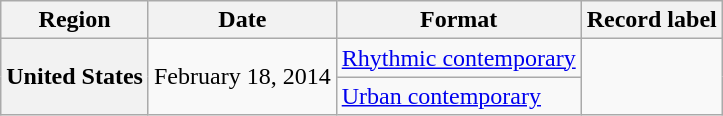<table class="wikitable plainrowheaders">
<tr>
<th scope="col">Region</th>
<th scope="col">Date</th>
<th scope="col">Format</th>
<th scope="col">Record label</th>
</tr>
<tr>
<th scope="row" rowspan="2">United States</th>
<td rowspan="2">February 18, 2014</td>
<td><a href='#'>Rhythmic contemporary</a></td>
<td rowspan="2"></td>
</tr>
<tr>
<td><a href='#'>Urban contemporary</a></td>
</tr>
</table>
